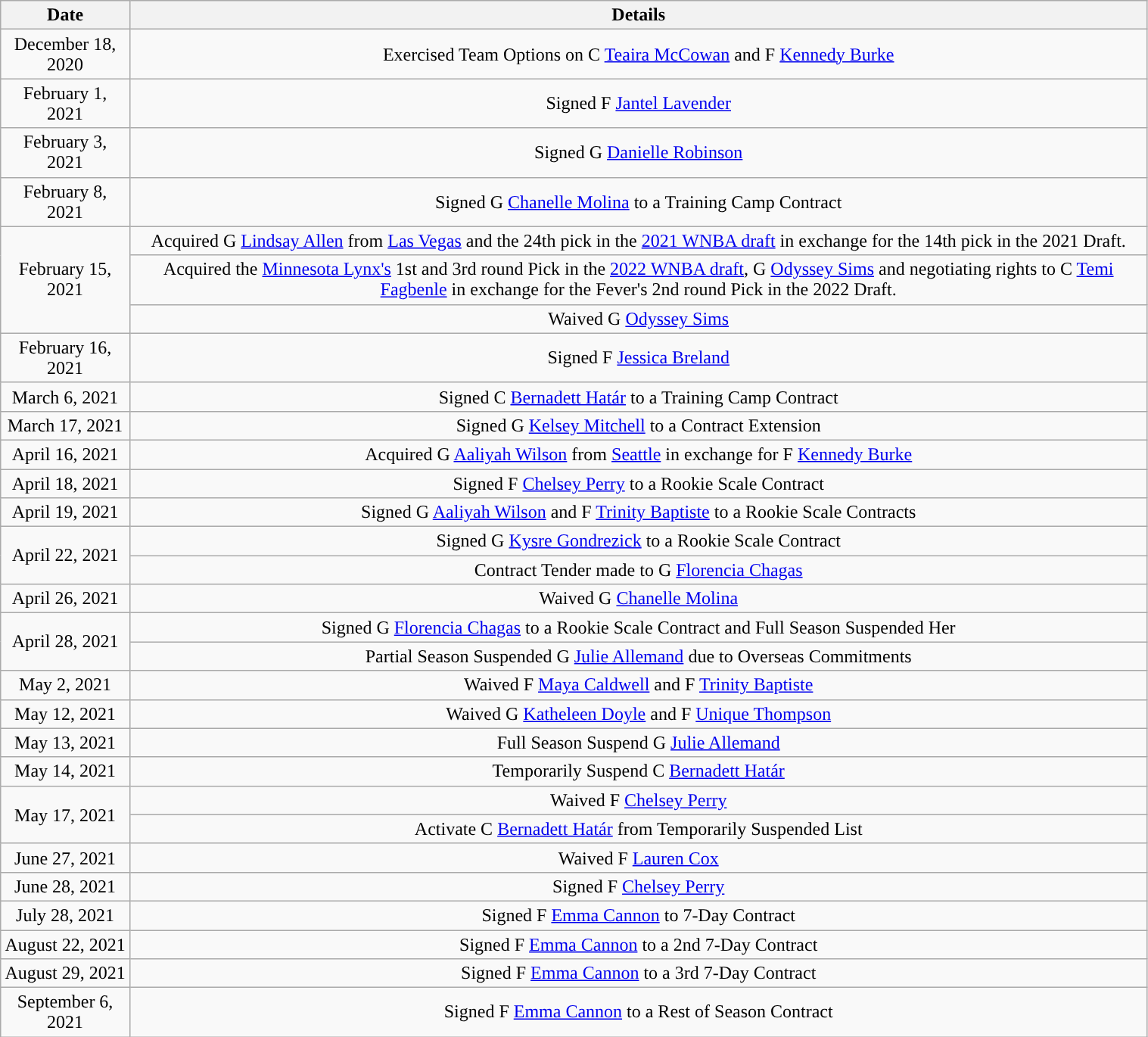<table class="wikitable" style="width:80%; text-align: center;">
<tr>
<th>Date</th>
<th>Details</th>
</tr>
<tr>
<td>December 18, 2020</td>
<td>Exercised Team Options on C <a href='#'>Teaira McCowan</a> and F <a href='#'>Kennedy Burke</a></td>
</tr>
<tr>
<td>February 1, 2021</td>
<td>Signed F <a href='#'>Jantel Lavender</a></td>
</tr>
<tr>
<td>February 3, 2021</td>
<td>Signed G <a href='#'>Danielle Robinson</a></td>
</tr>
<tr>
<td>February 8, 2021</td>
<td>Signed G <a href='#'>Chanelle Molina</a> to a Training Camp Contract</td>
</tr>
<tr>
<td rowspan=3>February 15, 2021</td>
<td>Acquired G <a href='#'>Lindsay Allen</a> from <a href='#'>Las Vegas</a> and the 24th pick in the <a href='#'>2021 WNBA draft</a> in exchange for the 14th pick in the 2021 Draft.</td>
</tr>
<tr>
<td>Acquired the <a href='#'>Minnesota Lynx's</a> 1st and 3rd round Pick in the <a href='#'>2022 WNBA draft</a>, G <a href='#'>Odyssey Sims</a> and negotiating rights to C <a href='#'>Temi Fagbenle</a> in exchange for the Fever's 2nd round Pick in the 2022 Draft.</td>
</tr>
<tr>
<td>Waived G <a href='#'>Odyssey Sims</a></td>
</tr>
<tr>
<td>February 16, 2021</td>
<td>Signed F <a href='#'>Jessica Breland</a></td>
</tr>
<tr>
<td>March 6, 2021</td>
<td>Signed C <a href='#'>Bernadett Határ</a> to a Training Camp Contract</td>
</tr>
<tr>
<td>March 17, 2021</td>
<td>Signed G <a href='#'>Kelsey Mitchell</a> to a Contract Extension</td>
</tr>
<tr>
<td>April 16, 2021</td>
<td>Acquired G <a href='#'>Aaliyah Wilson</a> from <a href='#'>Seattle</a> in exchange for F <a href='#'>Kennedy Burke</a></td>
</tr>
<tr>
<td>April 18, 2021</td>
<td>Signed F <a href='#'>Chelsey Perry</a> to a Rookie Scale Contract</td>
</tr>
<tr>
<td>April 19, 2021</td>
<td>Signed G <a href='#'>Aaliyah Wilson</a> and F <a href='#'>Trinity Baptiste</a> to a Rookie Scale Contracts</td>
</tr>
<tr>
<td rowspan=2>April 22, 2021</td>
<td>Signed G <a href='#'>Kysre Gondrezick</a> to a Rookie Scale Contract</td>
</tr>
<tr>
<td>Contract Tender made to G <a href='#'>Florencia Chagas</a></td>
</tr>
<tr>
<td>April 26, 2021</td>
<td>Waived G <a href='#'>Chanelle Molina</a></td>
</tr>
<tr>
<td rowspan=2>April 28, 2021</td>
<td>Signed G <a href='#'>Florencia Chagas</a> to a Rookie Scale Contract and Full Season Suspended Her</td>
</tr>
<tr>
<td>Partial Season Suspended G <a href='#'>Julie Allemand</a> due to Overseas Commitments</td>
</tr>
<tr>
<td>May 2, 2021</td>
<td>Waived F <a href='#'>Maya Caldwell</a> and F <a href='#'>Trinity Baptiste</a></td>
</tr>
<tr>
<td>May 12, 2021</td>
<td>Waived G <a href='#'>Katheleen Doyle</a> and F <a href='#'>Unique Thompson</a></td>
</tr>
<tr>
<td>May 13, 2021</td>
<td>Full Season Suspend G <a href='#'>Julie Allemand</a></td>
</tr>
<tr>
<td>May 14, 2021</td>
<td>Temporarily Suspend C <a href='#'>Bernadett Határ</a></td>
</tr>
<tr>
<td rowspan=2>May 17, 2021</td>
<td>Waived F <a href='#'>Chelsey Perry</a></td>
</tr>
<tr>
<td>Activate C <a href='#'>Bernadett Határ</a> from Temporarily Suspended List</td>
</tr>
<tr>
<td>June 27, 2021</td>
<td>Waived F <a href='#'>Lauren Cox</a></td>
</tr>
<tr>
<td>June 28, 2021</td>
<td>Signed F <a href='#'>Chelsey Perry</a></td>
</tr>
<tr>
<td>July 28, 2021</td>
<td>Signed F <a href='#'>Emma Cannon</a> to 7-Day Contract</td>
</tr>
<tr>
<td>August 22, 2021</td>
<td>Signed F <a href='#'>Emma Cannon</a> to a 2nd 7-Day Contract</td>
</tr>
<tr>
<td>August 29, 2021</td>
<td>Signed F <a href='#'>Emma Cannon</a> to a 3rd 7-Day Contract</td>
</tr>
<tr>
<td>September 6, 2021</td>
<td>Signed F <a href='#'>Emma Cannon</a> to a Rest of Season Contract</td>
</tr>
</table>
